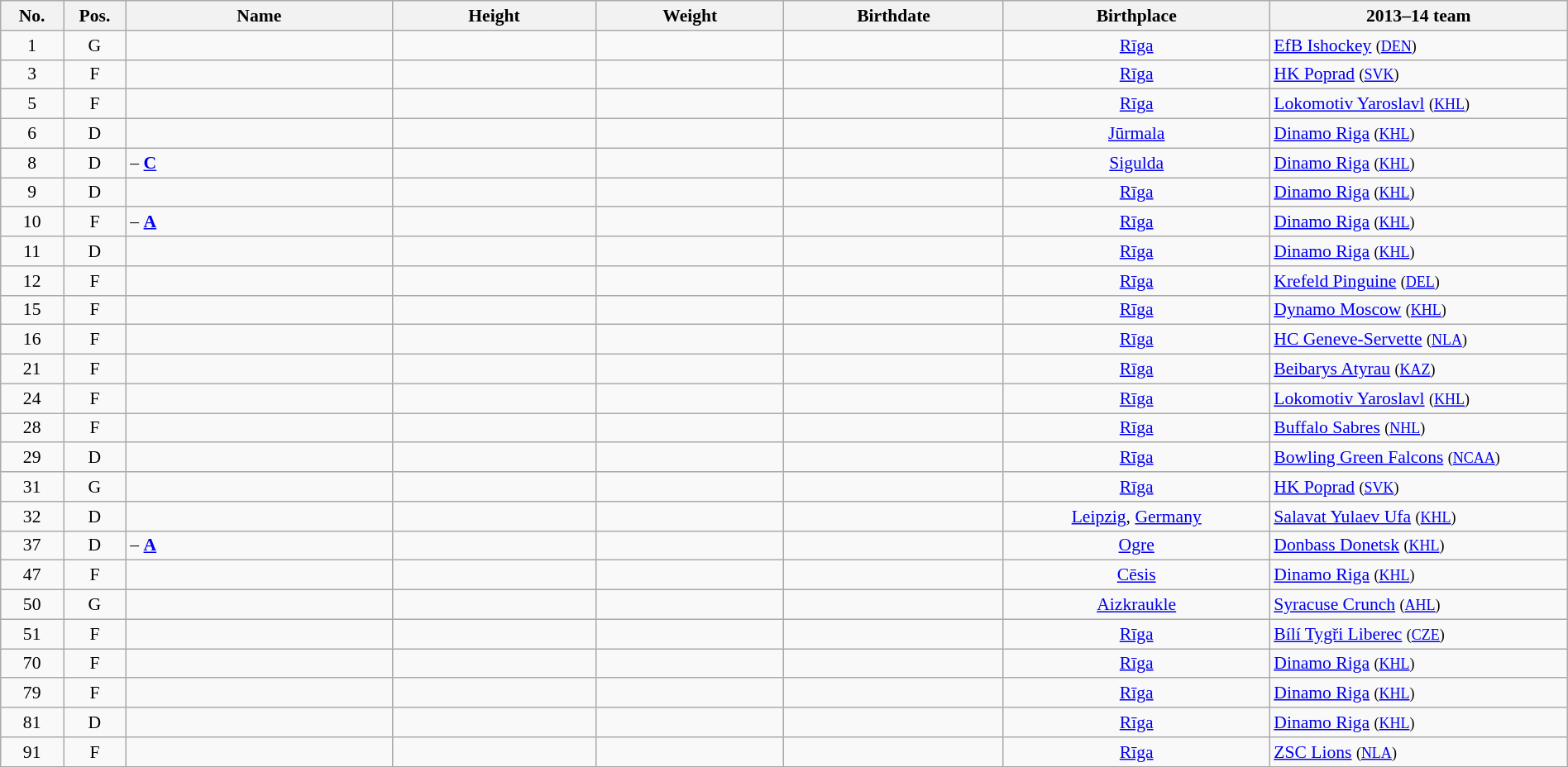<table width="100%" class="wikitable sortable" style="font-size: 90%; text-align: center;">
<tr>
<th style="width:  4%;">No.</th>
<th style="width:  4%;">Pos.</th>
<th style="width: 17%;">Name</th>
<th style="width: 13%;">Height</th>
<th style="width: 12%;">Weight</th>
<th style="width: 14%;">Birthdate</th>
<th style="width: 17%;">Birthplace</th>
<th style="width: 19%;">2013–14 team</th>
</tr>
<tr>
<td>1</td>
<td>G</td>
<td style="text-align:left;"></td>
<td></td>
<td></td>
<td style="text-align:right;"></td>
<td><a href='#'>Rīga</a></td>
<td style="text-align:left;"> <a href='#'>EfB Ishockey</a> <small>(<a href='#'>DEN</a>)</small></td>
</tr>
<tr>
<td>3</td>
<td>F</td>
<td style="text-align:left;"></td>
<td></td>
<td></td>
<td style="text-align:right;"></td>
<td><a href='#'>Rīga</a></td>
<td style="text-align:left;"> <a href='#'>HK Poprad</a> <small>(<a href='#'>SVK</a>)</small></td>
</tr>
<tr>
<td>5</td>
<td>F</td>
<td style="text-align:left;"></td>
<td></td>
<td></td>
<td style="text-align:right;"></td>
<td><a href='#'>Rīga</a></td>
<td style="text-align:left;"> <a href='#'>Lokomotiv Yaroslavl</a> <small>(<a href='#'>KHL</a>)</small></td>
</tr>
<tr>
<td>6</td>
<td>D</td>
<td style="text-align:left;"></td>
<td></td>
<td></td>
<td style="text-align:right;"></td>
<td><a href='#'>Jūrmala</a></td>
<td style="text-align:left;"> <a href='#'>Dinamo Riga</a> <small>(<a href='#'>KHL</a>)</small></td>
</tr>
<tr>
<td>8</td>
<td>D</td>
<td style="text-align:left;"> – <strong><a href='#'>C</a></strong></td>
<td></td>
<td></td>
<td style="text-align:right;"></td>
<td><a href='#'>Sigulda</a></td>
<td style="text-align:left;"> <a href='#'>Dinamo Riga</a> <small>(<a href='#'>KHL</a>)</small></td>
</tr>
<tr>
<td>9</td>
<td>D</td>
<td style="text-align:left;"></td>
<td></td>
<td></td>
<td style="text-align:right;"></td>
<td><a href='#'>Rīga</a></td>
<td style="text-align:left;"> <a href='#'>Dinamo Riga</a> <small>(<a href='#'>KHL</a>)</small></td>
</tr>
<tr>
<td>10</td>
<td>F</td>
<td style="text-align:left;"> – <strong><a href='#'>A</a></strong></td>
<td></td>
<td></td>
<td style="text-align:right;"></td>
<td><a href='#'>Rīga</a></td>
<td style="text-align:left;"> <a href='#'>Dinamo Riga</a> <small>(<a href='#'>KHL</a>)</small></td>
</tr>
<tr>
<td>11</td>
<td>D</td>
<td style="text-align:left;"></td>
<td></td>
<td></td>
<td style="text-align:right;"></td>
<td><a href='#'>Rīga</a></td>
<td style="text-align:left;"> <a href='#'>Dinamo Riga</a> <small>(<a href='#'>KHL</a>)</small></td>
</tr>
<tr>
<td>12</td>
<td>F</td>
<td style="text-align:left;"></td>
<td></td>
<td></td>
<td style="text-align:right;"></td>
<td><a href='#'>Rīga</a></td>
<td style="text-align:left;"> <a href='#'>Krefeld Pinguine</a> <small>(<a href='#'>DEL</a>)</small></td>
</tr>
<tr>
<td>15</td>
<td>F</td>
<td style="text-align:left;"></td>
<td></td>
<td></td>
<td style="text-align:right;"></td>
<td><a href='#'>Rīga</a></td>
<td style="text-align:left;"> <a href='#'>Dynamo Moscow</a> <small>(<a href='#'>KHL</a>)</small></td>
</tr>
<tr>
<td>16</td>
<td>F</td>
<td style="text-align:left;"></td>
<td></td>
<td></td>
<td style="text-align:right;"></td>
<td><a href='#'>Rīga</a></td>
<td style="text-align:left;"> <a href='#'>HC Geneve-Servette</a> <small>(<a href='#'>NLA</a>)</small></td>
</tr>
<tr>
<td>21</td>
<td>F</td>
<td style="text-align:left;"></td>
<td></td>
<td></td>
<td style="text-align:right;"></td>
<td><a href='#'>Rīga</a></td>
<td style="text-align:left;"> <a href='#'>Beibarys Atyrau</a> <small>(<a href='#'>KAZ</a>)</small></td>
</tr>
<tr>
<td>24</td>
<td>F</td>
<td style="text-align:left;"></td>
<td></td>
<td></td>
<td style="text-align:right;"></td>
<td><a href='#'>Rīga</a></td>
<td style="text-align:left;"> <a href='#'>Lokomotiv Yaroslavl</a> <small>(<a href='#'>KHL</a>)</small></td>
</tr>
<tr>
<td>28</td>
<td>F</td>
<td style="text-align:left;"></td>
<td></td>
<td></td>
<td style="text-align:right;"></td>
<td><a href='#'>Rīga</a></td>
<td style="text-align:left;"> <a href='#'>Buffalo Sabres</a> <small>(<a href='#'>NHL</a>)</small></td>
</tr>
<tr>
<td>29</td>
<td>D</td>
<td style="text-align:left;"></td>
<td></td>
<td></td>
<td style="text-align:right;"></td>
<td><a href='#'>Rīga</a></td>
<td style="text-align:left;"> <a href='#'>Bowling Green Falcons</a> <small>(<a href='#'>NCAA</a>)</small></td>
</tr>
<tr>
<td>31</td>
<td>G</td>
<td style="text-align:left;"></td>
<td></td>
<td></td>
<td style="text-align:right;"></td>
<td><a href='#'>Rīga</a></td>
<td style="text-align:left;"> <a href='#'>HK Poprad</a> <small>(<a href='#'>SVK</a>)</small></td>
</tr>
<tr>
<td>32</td>
<td>D</td>
<td style="text-align:left;"></td>
<td></td>
<td></td>
<td style="text-align:right;"></td>
<td><a href='#'>Leipzig</a>, <a href='#'>Germany</a></td>
<td style="text-align:left;"> <a href='#'>Salavat Yulaev Ufa</a> <small>(<a href='#'>KHL</a>)</small></td>
</tr>
<tr>
<td>37</td>
<td>D</td>
<td style="text-align:left;"> – <strong><a href='#'>A</a></strong></td>
<td></td>
<td></td>
<td style="text-align:right;"></td>
<td><a href='#'>Ogre</a></td>
<td style="text-align:left;"> <a href='#'>Donbass Donetsk</a> <small>(<a href='#'>KHL</a>)</small></td>
</tr>
<tr>
<td>47</td>
<td>F</td>
<td style="text-align:left;"></td>
<td></td>
<td></td>
<td style="text-align:right;"></td>
<td><a href='#'>Cēsis</a></td>
<td style="text-align:left;"> <a href='#'>Dinamo Riga</a> <small>(<a href='#'>KHL</a>)</small></td>
</tr>
<tr>
<td>50</td>
<td>G</td>
<td style="text-align:left;"></td>
<td></td>
<td></td>
<td style="text-align:right;"></td>
<td><a href='#'>Aizkraukle</a></td>
<td style="text-align:left;"> <a href='#'>Syracuse Crunch</a> <small>(<a href='#'>AHL</a>)</small></td>
</tr>
<tr>
<td>51</td>
<td>F</td>
<td style="text-align:left;"></td>
<td></td>
<td></td>
<td style="text-align:right;"></td>
<td><a href='#'>Rīga</a></td>
<td style="text-align:left;"> <a href='#'>Bílí Tygři Liberec</a> <small>(<a href='#'>CZE</a>)</small></td>
</tr>
<tr>
<td>70</td>
<td>F</td>
<td style="text-align:left;"></td>
<td></td>
<td></td>
<td style="text-align:right;"></td>
<td><a href='#'>Rīga</a></td>
<td style="text-align:left;"> <a href='#'>Dinamo Riga</a> <small>(<a href='#'>KHL</a>)</small></td>
</tr>
<tr>
<td>79</td>
<td>F</td>
<td style="text-align:left;"></td>
<td></td>
<td></td>
<td style="text-align:right;"></td>
<td><a href='#'>Rīga</a></td>
<td style="text-align:left;"> <a href='#'>Dinamo Riga</a> <small>(<a href='#'>KHL</a>)</small></td>
</tr>
<tr>
<td>81</td>
<td>D</td>
<td style="text-align:left;"></td>
<td></td>
<td></td>
<td style="text-align:right;"></td>
<td><a href='#'>Rīga</a></td>
<td style="text-align:left;"> <a href='#'>Dinamo Riga</a> <small>(<a href='#'>KHL</a>)</small></td>
</tr>
<tr>
<td>91</td>
<td>F</td>
<td style="text-align:left;"></td>
<td></td>
<td></td>
<td style="text-align:right;"></td>
<td><a href='#'>Rīga</a></td>
<td style="text-align:left;"> <a href='#'>ZSC Lions</a> <small>(<a href='#'>NLA</a>)</small></td>
</tr>
</table>
